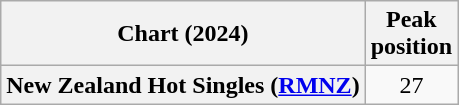<table class="wikitable sortable plainrowheaders" style="text-align:center">
<tr>
<th scope="col">Chart (2024)</th>
<th scope="col">Peak<br>position</th>
</tr>
<tr>
<th scope="row">New Zealand Hot Singles (<a href='#'>RMNZ</a>)</th>
<td>27</td>
</tr>
</table>
